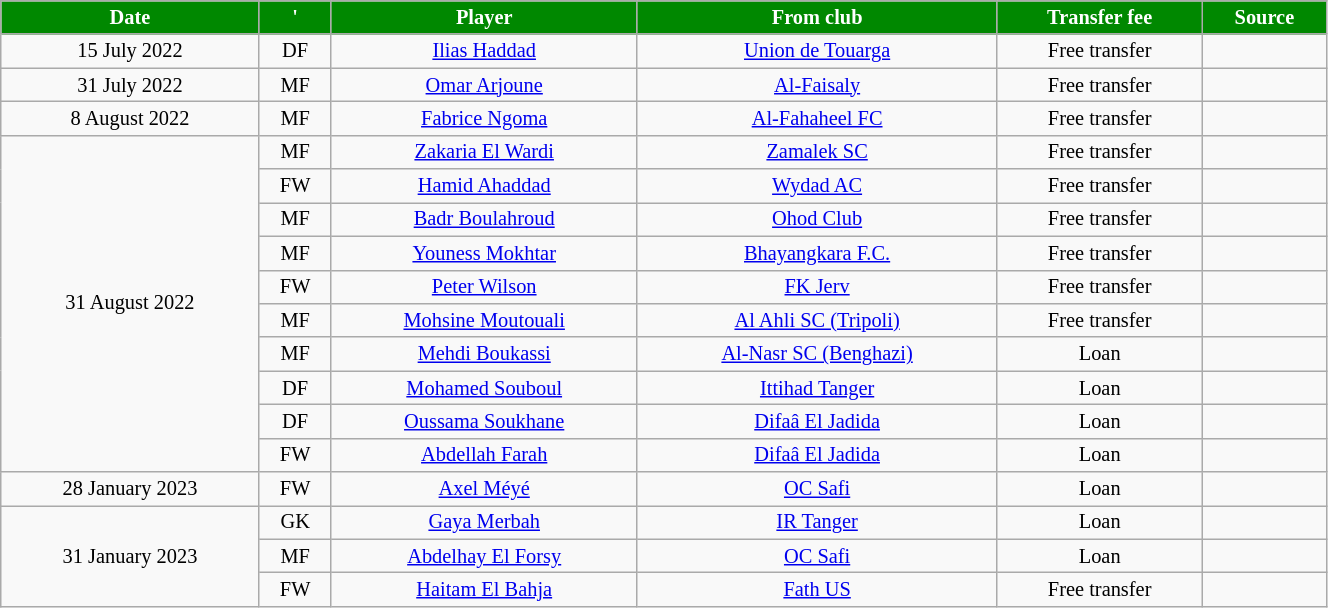<table class="wikitable sortable" style="width:70%; text-align:center; font-size:85%; text-align:centre;">
<tr>
<th style="background:#008800; color:white;"><strong>Date</strong></th>
<th style="background:#008800; color:white;"><strong></strong>'</th>
<th style="background:#008800; color:white;"><strong>Player</strong></th>
<th style="background:#008800; color:white;"><strong>From club</strong></th>
<th style="background:#008800; color:white;"><strong>Transfer fee</strong></th>
<th style="background:#008800; color:white;"><strong>Source</strong></th>
</tr>
<tr>
<td>15 July 2022</td>
<td>DF</td>
<td> <a href='#'>Ilias Haddad</a></td>
<td><a href='#'>Union de Touarga</a></td>
<td>Free transfer</td>
<td></td>
</tr>
<tr>
<td>31 July 2022</td>
<td>MF</td>
<td> <a href='#'>Omar Arjoune</a></td>
<td> <a href='#'>Al-Faisaly</a></td>
<td>Free transfer</td>
<td></td>
</tr>
<tr>
<td>8 August 2022</td>
<td>MF</td>
<td> <a href='#'>Fabrice Ngoma</a></td>
<td> <a href='#'>Al-Fahaheel FC</a></td>
<td>Free transfer</td>
<td></td>
</tr>
<tr>
<td rowspan="10">31 August 2022</td>
<td>MF</td>
<td> <a href='#'>Zakaria El Wardi</a></td>
<td> <a href='#'>Zamalek SC</a></td>
<td>Free transfer</td>
<td></td>
</tr>
<tr>
<td>FW</td>
<td> <a href='#'>Hamid Ahaddad</a></td>
<td><a href='#'>Wydad AC</a></td>
<td>Free transfer</td>
<td></td>
</tr>
<tr>
<td>MF</td>
<td> <a href='#'>Badr Boulahroud</a></td>
<td> <a href='#'>Ohod Club</a></td>
<td>Free transfer</td>
<td></td>
</tr>
<tr>
<td>MF</td>
<td> <a href='#'>Youness Mokhtar</a></td>
<td> <a href='#'>Bhayangkara F.C.</a></td>
<td>Free transfer</td>
<td></td>
</tr>
<tr>
<td>FW</td>
<td> <a href='#'>Peter Wilson</a></td>
<td> <a href='#'>FK Jerv</a></td>
<td>Free transfer</td>
<td></td>
</tr>
<tr>
<td>MF</td>
<td> <a href='#'>Mohsine Moutouali</a></td>
<td> <a href='#'>Al Ahli SC (Tripoli)</a></td>
<td>Free transfer</td>
<td></td>
</tr>
<tr>
<td>MF</td>
<td> <a href='#'>Mehdi Boukassi</a></td>
<td> <a href='#'>Al-Nasr SC (Benghazi)</a></td>
<td>Loan</td>
<td></td>
</tr>
<tr>
<td>DF</td>
<td> <a href='#'>Mohamed Souboul</a></td>
<td><a href='#'>Ittihad Tanger</a></td>
<td>Loan</td>
<td></td>
</tr>
<tr>
<td>DF</td>
<td> <a href='#'>Oussama Soukhane</a></td>
<td><a href='#'>Difaâ El Jadida</a></td>
<td>Loan</td>
<td></td>
</tr>
<tr>
<td>FW</td>
<td> <a href='#'>Abdellah Farah</a></td>
<td><a href='#'>Difaâ El Jadida</a></td>
<td>Loan</td>
<td></td>
</tr>
<tr>
<td>28 January 2023</td>
<td>FW</td>
<td> <a href='#'>Axel Méyé</a></td>
<td><a href='#'>OC Safi</a></td>
<td>Loan</td>
<td></td>
</tr>
<tr>
<td rowspan="3">31 January 2023</td>
<td>GK</td>
<td> <a href='#'>Gaya Merbah</a></td>
<td><a href='#'>IR Tanger</a></td>
<td>Loan</td>
<td></td>
</tr>
<tr>
<td>MF</td>
<td> <a href='#'>Abdelhay El Forsy</a></td>
<td><a href='#'>OC Safi</a></td>
<td>Loan</td>
<td></td>
</tr>
<tr>
<td>FW</td>
<td> <a href='#'>Haitam El Bahja</a></td>
<td><a href='#'>Fath US</a></td>
<td>Free transfer</td>
<td></td>
</tr>
</table>
